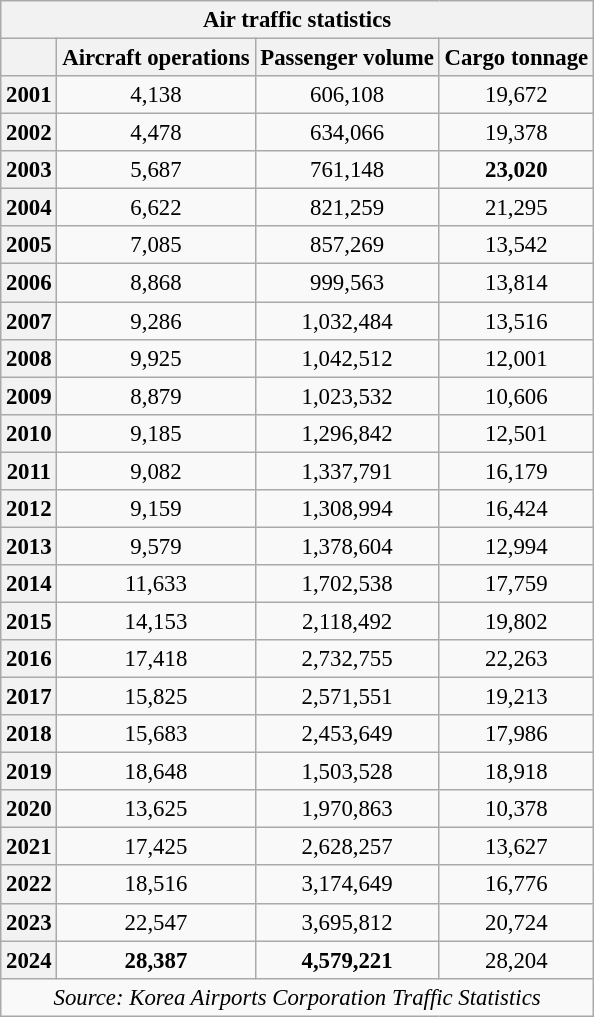<table class="wikitable sortable"; style="text-align: center; font-size: 95%">
<tr>
<th colspan="4">Air traffic statistics</th>
</tr>
<tr>
<th></th>
<th>Aircraft operations</th>
<th>Passenger volume</th>
<th>Cargo tonnage</th>
</tr>
<tr>
<th>2001</th>
<td>4,138</td>
<td>606,108</td>
<td>19,672</td>
</tr>
<tr>
<th>2002</th>
<td>4,478</td>
<td>634,066</td>
<td>19,378</td>
</tr>
<tr>
<th>2003</th>
<td>5,687</td>
<td>761,148</td>
<td><strong>23,020</strong></td>
</tr>
<tr>
<th>2004</th>
<td>6,622</td>
<td>821,259</td>
<td>21,295</td>
</tr>
<tr>
<th>2005</th>
<td>7,085</td>
<td>857,269</td>
<td>13,542</td>
</tr>
<tr>
<th>2006</th>
<td>8,868</td>
<td>999,563</td>
<td>13,814</td>
</tr>
<tr>
<th>2007</th>
<td>9,286</td>
<td>1,032,484</td>
<td>13,516</td>
</tr>
<tr>
<th>2008</th>
<td>9,925</td>
<td>1,042,512</td>
<td>12,001</td>
</tr>
<tr>
<th>2009</th>
<td>8,879</td>
<td>1,023,532</td>
<td>10,606</td>
</tr>
<tr>
<th>2010</th>
<td>9,185</td>
<td>1,296,842</td>
<td>12,501</td>
</tr>
<tr>
<th>2011</th>
<td>9,082</td>
<td>1,337,791</td>
<td>16,179</td>
</tr>
<tr>
<th>2012</th>
<td>9,159</td>
<td>1,308,994</td>
<td>16,424</td>
</tr>
<tr>
<th>2013</th>
<td>9,579</td>
<td>1,378,604</td>
<td>12,994</td>
</tr>
<tr>
<th>2014</th>
<td>11,633</td>
<td>1,702,538</td>
<td>17,759</td>
</tr>
<tr>
<th>2015</th>
<td>14,153</td>
<td>2,118,492</td>
<td>19,802</td>
</tr>
<tr>
<th>2016</th>
<td>17,418</td>
<td>2,732,755</td>
<td>22,263</td>
</tr>
<tr>
<th>2017</th>
<td>15,825</td>
<td>2,571,551</td>
<td>19,213</td>
</tr>
<tr>
<th>2018</th>
<td>15,683</td>
<td>2,453,649</td>
<td>17,986</td>
</tr>
<tr>
<th>2019</th>
<td>18,648</td>
<td>1,503,528</td>
<td>18,918</td>
</tr>
<tr>
<th>2020</th>
<td>13,625</td>
<td>1,970,863</td>
<td>10,378</td>
</tr>
<tr>
<th>2021</th>
<td>17,425</td>
<td>2,628,257</td>
<td>13,627</td>
</tr>
<tr>
<th>2022</th>
<td>18,516</td>
<td>3,174,649</td>
<td>16,776</td>
</tr>
<tr>
<th>2023</th>
<td>22,547</td>
<td>3,695,812</td>
<td>20,724</td>
</tr>
<tr>
<th>2024</th>
<td><strong>28,387</strong></td>
<td><strong>4,579,221</strong></td>
<td>28,204</td>
</tr>
<tr>
<td colspan="4"><em>Source: Korea Airports Corporation Traffic Statistics</em></td>
</tr>
</table>
